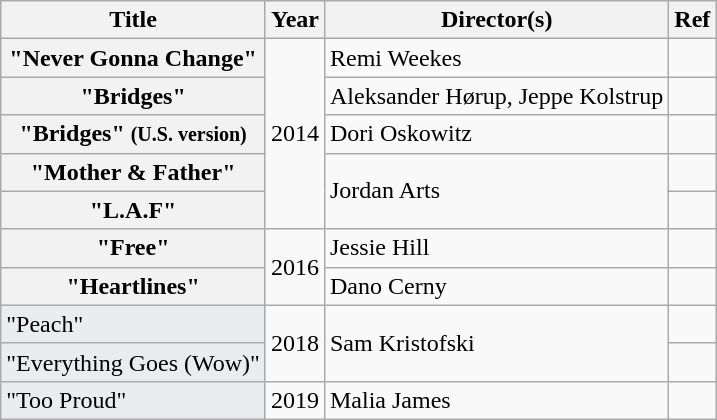<table class="wikitable plainrowheaders">
<tr>
<th>Title</th>
<th>Year</th>
<th>Director(s)</th>
<th>Ref</th>
</tr>
<tr>
<th scope="row">"Never Gonna Change"</th>
<td rowspan="5">2014</td>
<td>Remi Weekes</td>
<td></td>
</tr>
<tr>
<th scope="row">"Bridges"</th>
<td>Aleksander Hørup, Jeppe Kolstrup</td>
<td></td>
</tr>
<tr>
<th scope="row">"Bridges" <small>(U.S. version)</small></th>
<td>Dori Oskowitz</td>
<td></td>
</tr>
<tr>
<th scope="row">"Mother & Father"</th>
<td rowspan="2">Jordan Arts</td>
<td></td>
</tr>
<tr>
<th scope="row">"L.A.F"</th>
<td></td>
</tr>
<tr>
<th scope="row">"Free"</th>
<td rowspan="2">2016</td>
<td>Jessie Hill</td>
<td></td>
</tr>
<tr>
<th scope="row">"Heartlines"</th>
<td>Dano Cerny</td>
<td></td>
</tr>
<tr>
<td style="background:#EAECF0";>"Peach"</td>
<td rowspan="2">2018</td>
<td rowspan="2">Sam Kristofski</td>
<td></td>
</tr>
<tr>
<td style="background:#EAECF0";>"Everything Goes (Wow)"</td>
<td></td>
</tr>
<tr>
<td style="background:#EAECF0";>"Too Proud"</td>
<td>2019</td>
<td>Malia James</td>
<td></td>
</tr>
</table>
